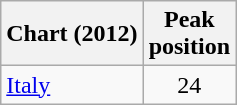<table class="wikitable">
<tr>
<th>Chart (2012)</th>
<th>Peak<br>position</th>
</tr>
<tr>
<td><a href='#'>Italy</a></td>
<td align="center">24</td>
</tr>
</table>
